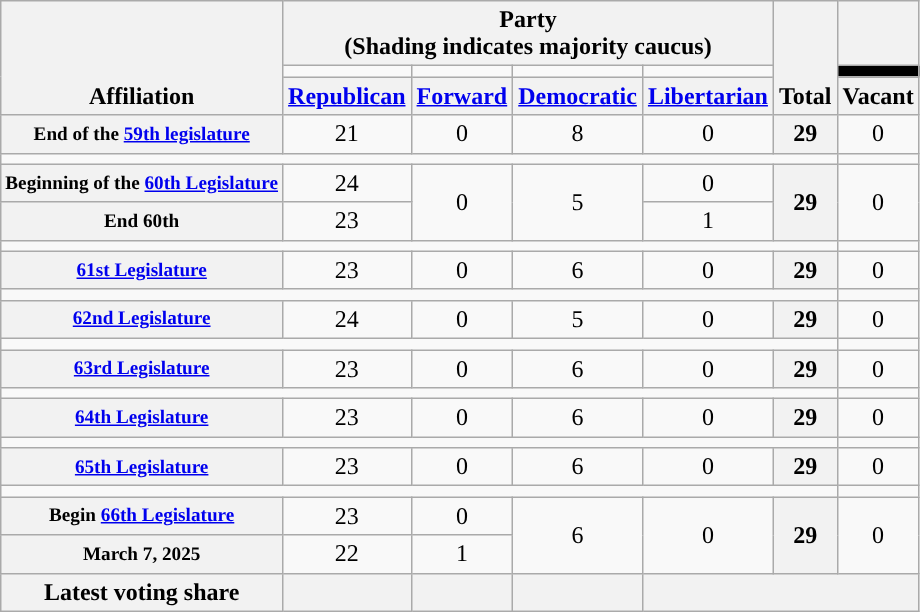<table class=wikitable style="text-align:center">
<tr style="vertical-align:bottom;">
<th rowspan=3>Affiliation</th>
<th colspan=4>Party <div>(Shading indicates majority caucus)</div></th>
<th rowspan=3>Total</th>
<th></th>
</tr>
<tr style="height:5px">
<td style="background-color:"></td>
<td style="background-color:"></td>
<td style="background-color:"></td>
<td style="background-color:"></td>
<td style="background-color:black"></td>
</tr>
<tr>
<th><a href='#'>Republican</a></th>
<th><a href='#'>Forward</a></th>
<th><a href='#'>Democratic</a></th>
<th><a href='#'>Libertarian</a></th>
<th>Vacant</th>
</tr>
<tr>
<th nowrap style="font-size:80%">End of the <a href='#'>59th legislature</a></th>
<td>21</td>
<td>0</td>
<td>8</td>
<td>0</td>
<th>29</th>
<td>0</td>
</tr>
<tr>
<td colspan=6></td>
</tr>
<tr>
<th nowrap style="font-size:80%">Beginning of the <a href='#'>60th Legislature</a></th>
<td>24</td>
<td rowspan=2>0</td>
<td rowspan=2>5</td>
<td>0</td>
<th rowspan=2>29</th>
<td rowspan=2>0</td>
</tr>
<tr>
<th nowrap style="font-size:80%">End 60th</th>
<td>23</td>
<td>1</td>
</tr>
<tr>
<td colspan=6></td>
</tr>
<tr>
<th nowrap style="font-size:80%"><a href='#'>61st Legislature</a></th>
<td>23</td>
<td>0</td>
<td>6</td>
<td>0</td>
<th>29</th>
<td>0</td>
</tr>
<tr>
<td colspan=6></td>
</tr>
<tr>
<th nowrap style="font-size:80%"><a href='#'>62nd Legislature</a></th>
<td>24</td>
<td>0</td>
<td>5</td>
<td>0</td>
<th>29</th>
<td>0</td>
</tr>
<tr>
<td colspan=6></td>
</tr>
<tr>
<th nowrap style="font-size:80%"><a href='#'>63rd Legislature</a></th>
<td>23</td>
<td>0</td>
<td>6</td>
<td>0</td>
<th>29</th>
<td>0</td>
</tr>
<tr>
<td colspan=6></td>
</tr>
<tr>
<th nowrap style="font-size:80%"><a href='#'>64th Legislature</a></th>
<td>23</td>
<td>0</td>
<td>6</td>
<td>0</td>
<th>29</th>
<td>0</td>
</tr>
<tr>
<td colspan=6></td>
</tr>
<tr>
<th nowrap style="font-size:80%"><a href='#'>65th Legislature</a></th>
<td>23</td>
<td>0</td>
<td>6</td>
<td>0</td>
<th>29</th>
<td>0</td>
</tr>
<tr>
<td colspan=6></td>
</tr>
<tr>
<th nowrap style="font-size:80%">Begin <a href='#'>66th Legislature</a></th>
<td>23</td>
<td>0</td>
<td rowspan=2>6</td>
<td rowspan=2>0</td>
<th rowspan=2>29</th>
<td rowspan=2>0</td>
</tr>
<tr>
<th nowrap style="font-size:80%">March 7, 2025</th>
<td>22</td>
<td>1</td>
</tr>
<tr>
<th>Latest voting share</th>
<th></th>
<th></th>
<th></th>
<th colspan=3></th>
</tr>
</table>
